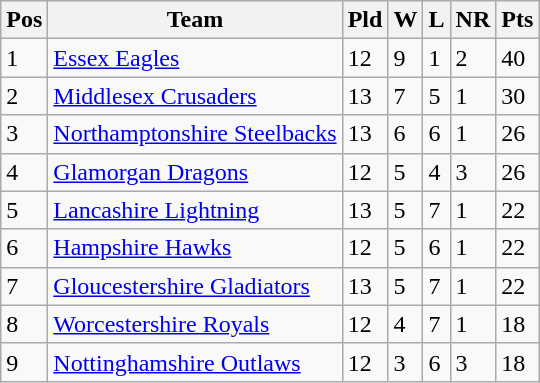<table class="wikitable">
<tr>
<th>Pos</th>
<th>Team</th>
<th>Pld</th>
<th>W</th>
<th>L</th>
<th>NR</th>
<th>Pts</th>
</tr>
<tr>
<td>1</td>
<td><a href='#'>Essex Eagles</a></td>
<td>12</td>
<td>9</td>
<td>1</td>
<td>2</td>
<td>40</td>
</tr>
<tr>
<td>2</td>
<td><a href='#'>Middlesex Crusaders</a></td>
<td>13</td>
<td>7</td>
<td>5</td>
<td>1</td>
<td>30</td>
</tr>
<tr>
<td>3</td>
<td><a href='#'>Northamptonshire Steelbacks</a></td>
<td>13</td>
<td>6</td>
<td>6</td>
<td>1</td>
<td>26</td>
</tr>
<tr>
<td>4</td>
<td><a href='#'>Glamorgan Dragons</a></td>
<td>12</td>
<td>5</td>
<td>4</td>
<td>3</td>
<td>26</td>
</tr>
<tr>
<td>5</td>
<td><a href='#'>Lancashire Lightning</a></td>
<td>13</td>
<td>5</td>
<td>7</td>
<td>1</td>
<td>22</td>
</tr>
<tr>
<td>6</td>
<td><a href='#'>Hampshire Hawks</a></td>
<td>12</td>
<td>5</td>
<td>6</td>
<td>1</td>
<td>22</td>
</tr>
<tr>
<td>7</td>
<td><a href='#'>Gloucestershire Gladiators</a></td>
<td>13</td>
<td>5</td>
<td>7</td>
<td>1</td>
<td>22</td>
</tr>
<tr>
<td>8</td>
<td><a href='#'>Worcestershire Royals</a></td>
<td>12</td>
<td>4</td>
<td>7</td>
<td>1</td>
<td>18</td>
</tr>
<tr>
<td>9</td>
<td><a href='#'>Nottinghamshire Outlaws</a></td>
<td>12</td>
<td>3</td>
<td>6</td>
<td>3</td>
<td>18</td>
</tr>
</table>
